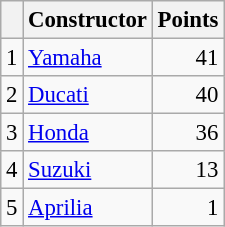<table class="wikitable" style="font-size: 95%;">
<tr>
<th></th>
<th>Constructor</th>
<th>Points</th>
</tr>
<tr>
<td align=center>1</td>
<td> <a href='#'>Yamaha</a></td>
<td align=right>41</td>
</tr>
<tr>
<td align=center>2</td>
<td> <a href='#'>Ducati</a></td>
<td align=right>40</td>
</tr>
<tr>
<td align=center>3</td>
<td> <a href='#'>Honda</a></td>
<td align=right>36</td>
</tr>
<tr>
<td align=center>4</td>
<td> <a href='#'>Suzuki</a></td>
<td align=right>13</td>
</tr>
<tr>
<td align=center>5</td>
<td> <a href='#'>Aprilia</a></td>
<td align=right>1</td>
</tr>
</table>
